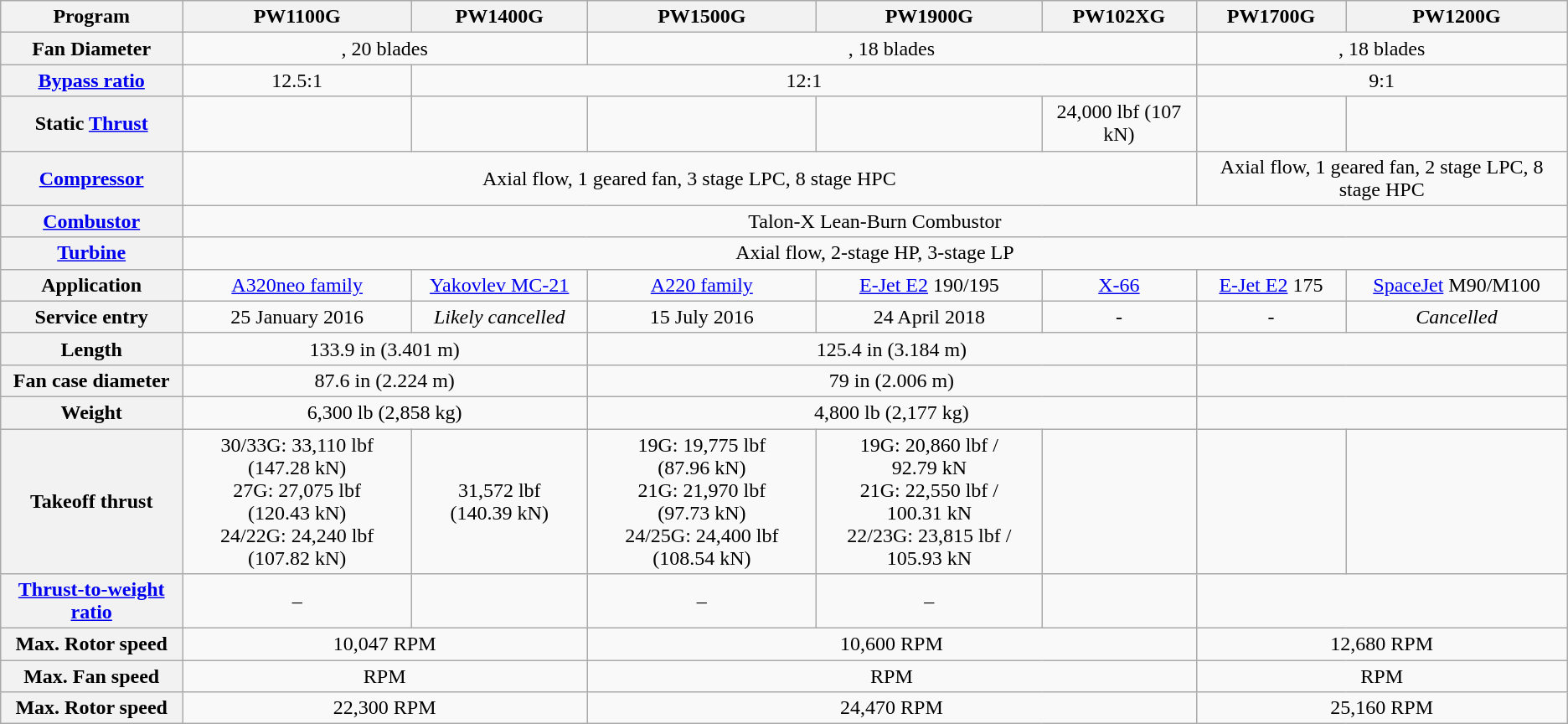<table border="1" class="wikitable sticky-header" style="text-align: center;">
<tr>
<th>Program</th>
<th>PW1100G</th>
<th>PW1400G</th>
<th>PW1500G</th>
<th>PW1900G</th>
<th>PW102XG</th>
<th>PW1700G</th>
<th>PW1200G</th>
</tr>
<tr>
<th>Fan Diameter</th>
<td colspan=2>, 20 blades</td>
<td colspan="3">, 18 blades</td>
<td colspan=2>, 18 blades</td>
</tr>
<tr>
<th><a href='#'>Bypass ratio</a></th>
<td>12.5:1</td>
<td colspan="4">12:1</td>
<td colspan=2>9:1</td>
</tr>
<tr>
<th>Static <a href='#'>Thrust</a></th>
<td></td>
<td></td>
<td></td>
<td></td>
<td>24,000 lbf (107 kN)</td>
<td></td>
<td></td>
</tr>
<tr>
<th><a href='#'>Compressor</a></th>
<td colspan="5">Axial flow, 1 geared fan, 3 stage LPC, 8 stage HPC</td>
<td colspan=2>Axial flow, 1 geared fan, 2 stage LPC, 8 stage HPC</td>
</tr>
<tr>
<th><a href='#'>Combustor</a></th>
<td colspan="7">Talon-X Lean-Burn Combustor</td>
</tr>
<tr>
<th><a href='#'>Turbine</a></th>
<td colspan="7">Axial flow, 2-stage HP, 3-stage LP</td>
</tr>
<tr>
<th>Application</th>
<td><a href='#'>A320neo family</a></td>
<td><a href='#'>Yakovlev MC-21</a></td>
<td><a href='#'>A220 family</a></td>
<td><a href='#'>E-Jet E2</a> 190/195</td>
<td><a href='#'>X-66</a></td>
<td><a href='#'>E-Jet E2</a> 175</td>
<td><a href='#'>SpaceJet</a> M90/M100</td>
</tr>
<tr>
<th>Service entry</th>
<td>25 January 2016</td>
<td><em>Likely cancelled</em></td>
<td>15 July 2016</td>
<td>24 April 2018</td>
<td>-</td>
<td>-</td>
<td><em>Cancelled</em></td>
</tr>
<tr>
<th>Length</th>
<td colspan=2>133.9 in (3.401 m)</td>
<td colspan="3">125.4 in (3.184 m)</td>
<td colspan=2></td>
</tr>
<tr>
<th>Fan case diameter</th>
<td colspan=2>87.6 in (2.224 m)</td>
<td colspan="3">79 in (2.006 m)</td>
<td colspan=2></td>
</tr>
<tr>
<th>Weight</th>
<td colspan=2>6,300 lb (2,858 kg)</td>
<td colspan="3">4,800 lb (2,177 kg)</td>
<td colspan=2></td>
</tr>
<tr>
<th>Takeoff thrust</th>
<td>30/33G: 33,110 lbf (147.28 kN)<br>27G: 27,075 lbf (120.43 kN)<br>24/22G: 24,240 lbf (107.82 kN)</td>
<td>31,572 lbf (140.39 kN)</td>
<td>19G: 19,775 lbf (87.96 kN)<br>21G: 21,970 lbf (97.73 kN)<br>24/25G: 24,400 lbf (108.54 kN)</td>
<td>19G: 20,860 lbf / 92.79 kN<br>21G: 22,550 lbf / 100.31 kN<br>22/23G: 23,815 lbf / 105.93 kN</td>
<td></td>
<td></td>
<td></td>
</tr>
<tr>
<th><a href='#'>Thrust-to-weight ratio</a></th>
<td> – </td>
<td></td>
<td> – </td>
<td> – </td>
<td></td>
<td colspan="2"></td>
</tr>
<tr>
<th>Max.  Rotor speed</th>
<td colspan=2>10,047 RPM</td>
<td colspan="3">10,600 RPM</td>
<td colspan=2>12,680 RPM</td>
</tr>
<tr>
<th>Max. Fan speed</th>
<td colspan=2> RPM</td>
<td colspan="3"> RPM</td>
<td colspan=2> RPM</td>
</tr>
<tr>
<th>Max.  Rotor speed</th>
<td colspan=2>22,300 RPM</td>
<td colspan="3">24,470 RPM</td>
<td colspan=2>25,160 RPM</td>
</tr>
</table>
